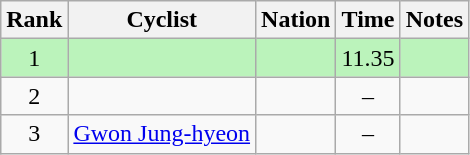<table class="wikitable sortable" style="text-align:center">
<tr>
<th>Rank</th>
<th>Cyclist</th>
<th>Nation</th>
<th>Time</th>
<th>Notes</th>
</tr>
<tr bgcolor=bbf3bb>
<td>1</td>
<td align=left></td>
<td align=left></td>
<td>11.35</td>
<td></td>
</tr>
<tr>
<td>2</td>
<td align=left></td>
<td align=left></td>
<td>–</td>
<td></td>
</tr>
<tr>
<td>3</td>
<td align=left><a href='#'>Gwon Jung-hyeon</a></td>
<td align=left></td>
<td>–</td>
<td></td>
</tr>
</table>
